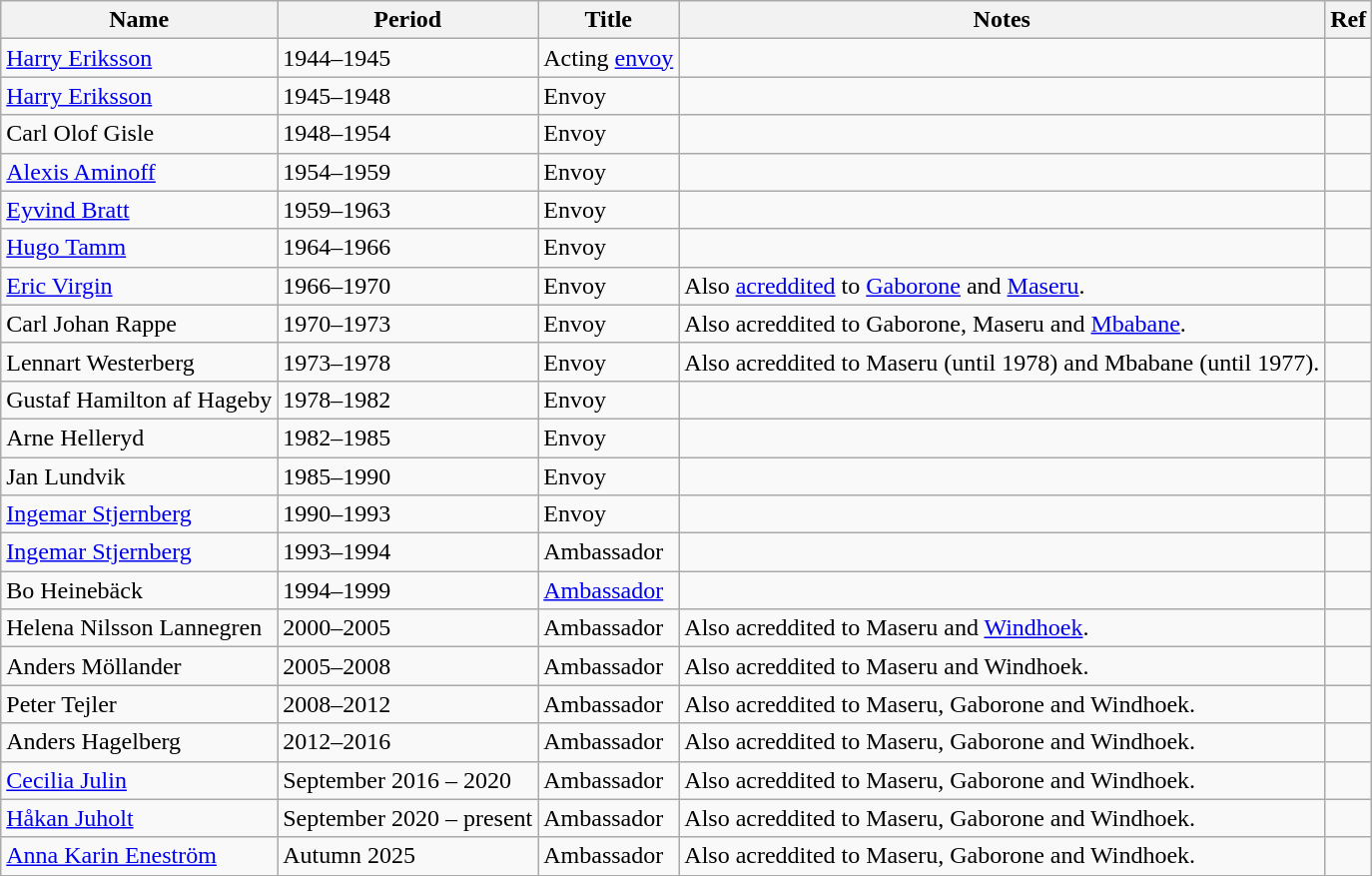<table class="wikitable">
<tr>
<th>Name</th>
<th>Period</th>
<th>Title</th>
<th>Notes</th>
<th>Ref</th>
</tr>
<tr>
<td><a href='#'>Harry Eriksson</a></td>
<td>1944–1945</td>
<td>Acting <a href='#'>envoy</a></td>
<td></td>
<td></td>
</tr>
<tr>
<td><a href='#'>Harry Eriksson</a></td>
<td>1945–1948</td>
<td>Envoy</td>
<td></td>
<td></td>
</tr>
<tr>
<td>Carl Olof Gisle</td>
<td>1948–1954</td>
<td>Envoy</td>
<td></td>
<td></td>
</tr>
<tr>
<td><a href='#'>Alexis Aminoff</a></td>
<td>1954–1959</td>
<td>Envoy</td>
<td></td>
<td></td>
</tr>
<tr>
<td><a href='#'>Eyvind Bratt</a></td>
<td>1959–1963</td>
<td>Envoy</td>
<td></td>
<td></td>
</tr>
<tr>
<td><a href='#'>Hugo Tamm</a></td>
<td>1964–1966</td>
<td>Envoy</td>
<td></td>
<td></td>
</tr>
<tr>
<td><a href='#'>Eric Virgin</a></td>
<td>1966–1970</td>
<td>Envoy</td>
<td>Also <a href='#'>acreddited</a> to <a href='#'>Gaborone</a> and <a href='#'>Maseru</a>.</td>
<td></td>
</tr>
<tr>
<td>Carl Johan Rappe</td>
<td>1970–1973</td>
<td>Envoy</td>
<td>Also acreddited to Gaborone, Maseru and <a href='#'>Mbabane</a>.</td>
<td></td>
</tr>
<tr>
<td>Lennart Westerberg</td>
<td>1973–1978</td>
<td>Envoy</td>
<td>Also acreddited to Maseru (until 1978) and Mbabane (until 1977).</td>
<td></td>
</tr>
<tr>
<td>Gustaf Hamilton af Hageby</td>
<td>1978–1982</td>
<td>Envoy</td>
<td></td>
<td></td>
</tr>
<tr>
<td>Arne Helleryd</td>
<td>1982–1985</td>
<td>Envoy</td>
<td></td>
<td></td>
</tr>
<tr>
<td>Jan Lundvik</td>
<td>1985–1990</td>
<td>Envoy</td>
<td></td>
<td></td>
</tr>
<tr>
<td><a href='#'>Ingemar Stjernberg</a></td>
<td>1990–1993</td>
<td>Envoy</td>
<td></td>
<td></td>
</tr>
<tr>
<td><a href='#'>Ingemar Stjernberg</a></td>
<td>1993–1994</td>
<td>Ambassador</td>
<td></td>
<td></td>
</tr>
<tr>
<td>Bo Heinebäck</td>
<td>1994–1999</td>
<td><a href='#'>Ambassador</a></td>
<td></td>
<td></td>
</tr>
<tr>
<td>Helena Nilsson Lannegren</td>
<td>2000–2005</td>
<td>Ambassador</td>
<td>Also acreddited to Maseru and <a href='#'>Windhoek</a>.</td>
<td></td>
</tr>
<tr>
<td>Anders Möllander</td>
<td>2005–2008</td>
<td>Ambassador</td>
<td>Also acreddited to Maseru and Windhoek.</td>
<td></td>
</tr>
<tr>
<td>Peter Tejler</td>
<td>2008–2012</td>
<td>Ambassador</td>
<td>Also acreddited to Maseru, Gaborone and Windhoek.</td>
<td></td>
</tr>
<tr>
<td>Anders Hagelberg</td>
<td>2012–2016</td>
<td>Ambassador</td>
<td>Also acreddited to Maseru, Gaborone and Windhoek.</td>
<td></td>
</tr>
<tr>
<td><a href='#'>Cecilia Julin</a></td>
<td>September 2016 – 2020</td>
<td>Ambassador</td>
<td>Also acreddited to Maseru, Gaborone and Windhoek.</td>
<td></td>
</tr>
<tr>
<td><a href='#'>Håkan Juholt</a></td>
<td>September 2020 – present</td>
<td>Ambassador</td>
<td>Also acreddited to Maseru, Gaborone and Windhoek.</td>
<td></td>
</tr>
<tr>
<td><a href='#'>Anna Karin Eneström</a></td>
<td>Autumn 2025</td>
<td>Ambassador</td>
<td>Also acreddited to Maseru, Gaborone and Windhoek.</td>
<td></td>
</tr>
</table>
